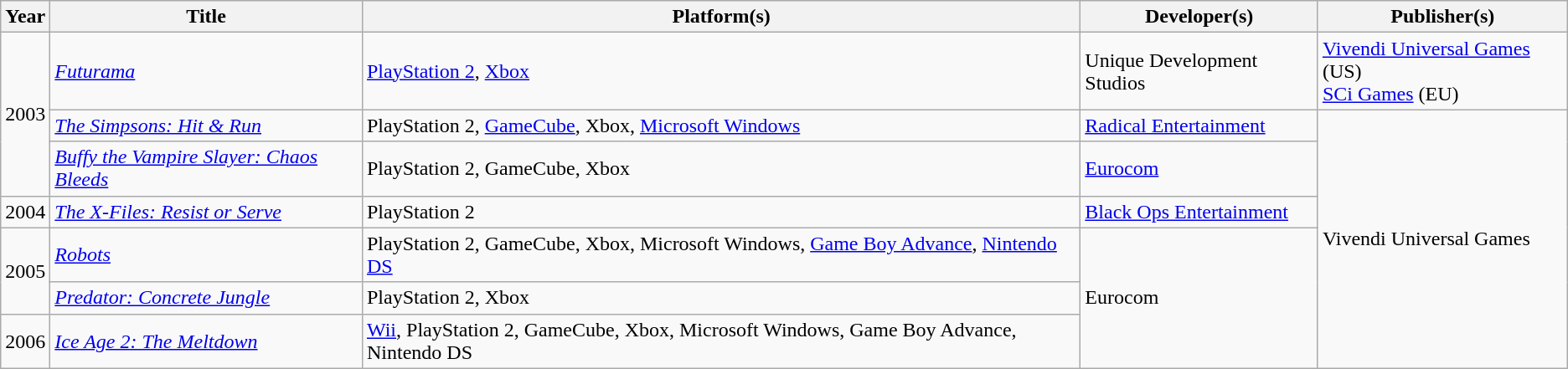<table class="wikitable sortable">
<tr>
<th>Year</th>
<th>Title</th>
<th>Platform(s)</th>
<th>Developer(s)</th>
<th>Publisher(s)</th>
</tr>
<tr>
<td rowspan="3">2003</td>
<td><em><a href='#'>Futurama</a></em></td>
<td><a href='#'>PlayStation 2</a>, <a href='#'>Xbox</a></td>
<td>Unique Development Studios</td>
<td><a href='#'>Vivendi Universal Games</a> (US) <br> <a href='#'>SCi Games</a> (EU)</td>
</tr>
<tr>
<td><em><a href='#'>The Simpsons: Hit & Run</a></em></td>
<td>PlayStation 2, <a href='#'>GameCube</a>, Xbox, <a href='#'>Microsoft Windows</a></td>
<td><a href='#'>Radical Entertainment</a></td>
<td rowspan="6">Vivendi Universal Games</td>
</tr>
<tr>
<td><em><a href='#'>Buffy the Vampire Slayer: Chaos Bleeds</a></em></td>
<td>PlayStation 2, GameCube, Xbox</td>
<td><a href='#'>Eurocom</a></td>
</tr>
<tr>
<td>2004</td>
<td><em><a href='#'>The X-Files: Resist or Serve</a></em></td>
<td>PlayStation 2</td>
<td><a href='#'>Black Ops Entertainment</a></td>
</tr>
<tr>
<td rowspan="2">2005</td>
<td><em><a href='#'>Robots</a></em></td>
<td>PlayStation 2, GameCube, Xbox, Microsoft Windows, <a href='#'>Game Boy Advance</a>, <a href='#'>Nintendo DS</a></td>
<td rowspan="3">Eurocom</td>
</tr>
<tr>
<td><em><a href='#'>Predator: Concrete Jungle</a></em></td>
<td>PlayStation 2, Xbox</td>
</tr>
<tr>
<td>2006</td>
<td><em><a href='#'>Ice Age 2: The Meltdown</a></em></td>
<td><a href='#'>Wii</a>, PlayStation 2, GameCube, Xbox, Microsoft Windows, Game Boy Advance, Nintendo DS</td>
</tr>
</table>
